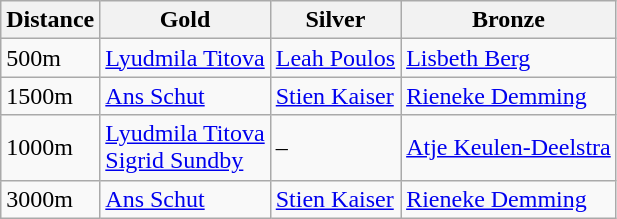<table class="wikitable">
<tr>
<th>Distance</th>
<th>Gold<br></th>
<th>Silver<br></th>
<th>Bronze<br></th>
</tr>
<tr>
<td>500m</td>
<td><a href='#'>Lyudmila Titova</a></td>
<td><a href='#'>Leah Poulos</a></td>
<td><a href='#'>Lisbeth Berg</a></td>
</tr>
<tr>
<td>1500m</td>
<td><a href='#'>Ans Schut</a></td>
<td><a href='#'>Stien Kaiser</a></td>
<td><a href='#'>Rieneke Demming</a></td>
</tr>
<tr>
<td>1000m</td>
<td><a href='#'>Lyudmila Titova</a><br><a href='#'>Sigrid Sundby</a></td>
<td>–</td>
<td><a href='#'>Atje Keulen-Deelstra</a></td>
</tr>
<tr>
<td>3000m</td>
<td><a href='#'>Ans Schut</a></td>
<td><a href='#'>Stien Kaiser</a></td>
<td><a href='#'>Rieneke Demming</a></td>
</tr>
</table>
